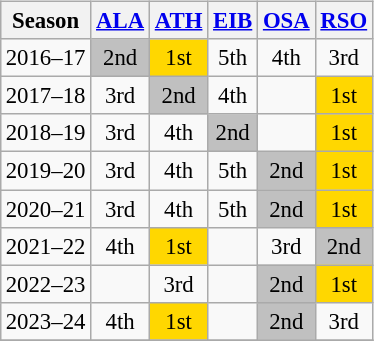<table class="wikitable sortable" style="text-align:center;font-size:95%;float:right">
<tr>
<th>Season</th>
<th><a href='#'>ALA</a></th>
<th><a href='#'>ATH</a></th>
<th><a href='#'>EIB</a></th>
<th><a href='#'>OSA</a></th>
<th><a href='#'>RSO</a></th>
</tr>
<tr>
<td>2016–17</td>
<td bgcolor=silver>2nd</td>
<td bgcolor=gold>1st</td>
<td>5th</td>
<td>4th</td>
<td>3rd</td>
</tr>
<tr>
<td>2017–18</td>
<td>3rd</td>
<td bgcolor=silver>2nd</td>
<td>4th</td>
<td></td>
<td bgcolor=gold>1st</td>
</tr>
<tr>
<td>2018–19</td>
<td>3rd</td>
<td>4th</td>
<td bgcolor=silver>2nd</td>
<td></td>
<td bgcolor=gold>1st</td>
</tr>
<tr>
<td>2019–20</td>
<td>3rd</td>
<td>4th</td>
<td>5th</td>
<td bgcolor=silver>2nd</td>
<td bgcolor=gold>1st</td>
</tr>
<tr>
<td>2020–21</td>
<td>3rd</td>
<td>4th</td>
<td>5th</td>
<td bgcolor=silver>2nd</td>
<td bgcolor=gold>1st</td>
</tr>
<tr>
<td>2021–22</td>
<td>4th</td>
<td bgcolor=gold>1st</td>
<td></td>
<td>3rd</td>
<td bgcolor=silver>2nd</td>
</tr>
<tr>
<td>2022–23</td>
<td></td>
<td>3rd</td>
<td></td>
<td bgcolor=silver>2nd</td>
<td bgcolor=gold>1st</td>
</tr>
<tr>
<td>2023–24</td>
<td>4th</td>
<td bgcolor=gold>1st</td>
<td></td>
<td bgcolor=silver>2nd</td>
<td>3rd</td>
</tr>
<tr>
</tr>
</table>
